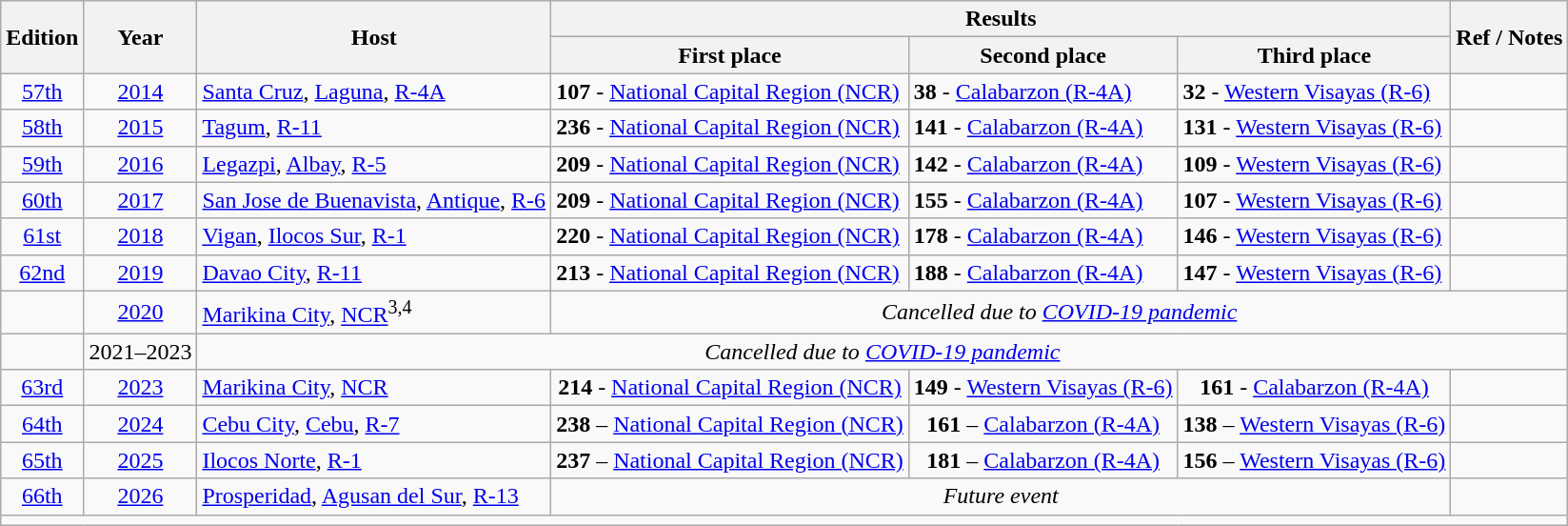<table class="wikitable" style="text-align:center;">
<tr>
<th rowspan=2>Edition</th>
<th rowspan=2>Year</th>
<th rowspan=2>Host</th>
<th colspan=3>Results</th>
<th rowspan=2>Ref / Notes</th>
</tr>
<tr>
<th>First place</th>
<th>Second place</th>
<th>Third place</th>
</tr>
<tr>
<td><a href='#'>57th</a></td>
<td><a href='#'>2014</a></td>
<td align=left><a href='#'>Santa Cruz</a>, <a href='#'>Laguna</a>, <a href='#'>R-4A</a></td>
<td align=left><strong>107</strong> - <a href='#'>National Capital Region (NCR)</a></td>
<td align=left><strong>38</strong> - <a href='#'>Calabarzon (R-4A)</a></td>
<td align=left><strong>32</strong> - <a href='#'>Western Visayas (R-6)</a></td>
<td></td>
</tr>
<tr>
<td><a href='#'>58th</a></td>
<td><a href='#'>2015</a></td>
<td align=left><a href='#'>Tagum</a>, <a href='#'>R-11</a></td>
<td align=left><strong>236</strong> - <a href='#'>National Capital Region (NCR)</a></td>
<td align=left><strong>141 </strong> - <a href='#'>Calabarzon (R-4A)</a></td>
<td align=left><strong>131 </strong> - <a href='#'>Western Visayas (R-6)</a></td>
<td></td>
</tr>
<tr>
<td><a href='#'>59th</a></td>
<td><a href='#'>2016</a></td>
<td align=left><a href='#'>Legazpi</a>, <a href='#'>Albay</a>, <a href='#'>R-5</a></td>
<td align=left><strong>209</strong> - <a href='#'>National Capital Region (NCR)</a></td>
<td align=left><strong>142 </strong> - <a href='#'>Calabarzon (R-4A)</a></td>
<td align=left><strong>109 </strong> - <a href='#'>Western Visayas (R-6)</a></td>
<td></td>
</tr>
<tr>
<td><a href='#'>60th</a></td>
<td><a href='#'>2017</a></td>
<td align=left><a href='#'>San Jose de Buenavista</a>, <a href='#'>Antique</a>, <a href='#'>R-6</a></td>
<td align=left><strong>209</strong> - <a href='#'>National Capital Region (NCR)</a></td>
<td align=left><strong>155</strong> - <a href='#'>Calabarzon (R-4A)</a></td>
<td align=left><strong>107</strong> - <a href='#'>Western Visayas (R-6)</a></td>
<td></td>
</tr>
<tr>
<td><a href='#'>61st</a></td>
<td><a href='#'>2018</a></td>
<td align=left><a href='#'>Vigan</a>, <a href='#'>Ilocos Sur</a>, <a href='#'>R-1</a></td>
<td align=left><strong>220</strong> - <a href='#'>National Capital Region (NCR)</a></td>
<td align=left><strong>178</strong> - <a href='#'>Calabarzon (R-4A)</a></td>
<td align=left><strong>146</strong> - <a href='#'>Western Visayas (R-6)</a></td>
<td rowspan=1></td>
</tr>
<tr>
<td><a href='#'>62nd</a></td>
<td><a href='#'>2019</a></td>
<td align=left><a href='#'>Davao City</a>, <a href='#'>R-11</a></td>
<td align=left><strong>213</strong> - <a href='#'>National Capital Region (NCR)</a></td>
<td align=left><strong>188</strong> - <a href='#'>Calabarzon (R-4A)</a></td>
<td align=left><strong>147</strong> - <a href='#'>Western Visayas (R-6)</a></td>
<td rowspan=1></td>
</tr>
<tr>
<td></td>
<td><a href='#'>2020</a></td>
<td align=left><a href='#'>Marikina City</a>, <a href='#'>NCR</a><sup>3,4</sup></td>
<td colspan=4><em>Cancelled due to <a href='#'>COVID-19 pandemic</a></em></td>
</tr>
<tr>
<td></td>
<td>2021–2023</td>
<td colspan=5><em>Cancelled due to <a href='#'>COVID-19 pandemic</a></em></td>
</tr>
<tr>
<td><a href='#'>63rd</a></td>
<td><a href='#'>2023</a></td>
<td align=left><a href='#'>Marikina City</a>, <a href='#'>NCR</a></td>
<td><strong>214</strong> - <a href='#'>National Capital Region (NCR)</a></td>
<td><strong>149</strong> - <a href='#'>Western Visayas (R-6)</a></td>
<td><strong>161</strong> - <a href='#'>Calabarzon (R-4A)</a></td>
<td></td>
</tr>
<tr>
<td><a href='#'>64th</a></td>
<td><a href='#'>2024</a></td>
<td align="left"><a href='#'>Cebu City</a>, <a href='#'>Cebu</a>, <a href='#'>R-7</a></td>
<td><strong>238</strong> – <a href='#'>National Capital Region (NCR)</a></td>
<td><strong>161</strong> – <a href='#'>Calabarzon (R-4A)</a></td>
<td><strong>138</strong> – <a href='#'>Western Visayas (R-6)</a></td>
<td></td>
</tr>
<tr>
<td><a href='#'>65th</a></td>
<td><a href='#'>2025</a></td>
<td align="left"><a href='#'>Ilocos Norte</a>, <a href='#'>R-1</a></td>
<td><strong>237</strong> – <a href='#'>National Capital Region (NCR)</a></td>
<td><strong>181</strong> – <a href='#'>Calabarzon (R-4A)</a></td>
<td><strong>156</strong> – <a href='#'>Western Visayas (R-6)</a></td>
<td></td>
</tr>
<tr>
<td><a href='#'>66th</a></td>
<td><a href='#'>2026</a></td>
<td align="left"><a href='#'>Prosperidad</a>, <a href='#'>Agusan del Sur</a>, <a href='#'>R-13</a></td>
<td colspan="3"><em>Future event</em></td>
<td></td>
</tr>
<tr>
<td colspan=7></td>
</tr>
</table>
